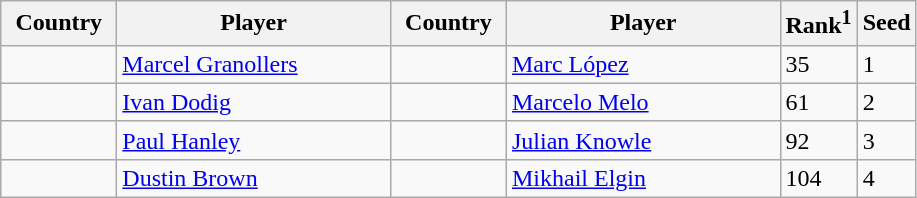<table class="sortable wikitable">
<tr>
<th width="70">Country</th>
<th width="175">Player</th>
<th width="70">Country</th>
<th width="175">Player</th>
<th>Rank<sup>1</sup></th>
<th>Seed</th>
</tr>
<tr>
<td></td>
<td><a href='#'>Marcel Granollers</a></td>
<td></td>
<td><a href='#'>Marc López</a></td>
<td>35</td>
<td>1</td>
</tr>
<tr>
<td></td>
<td><a href='#'>Ivan Dodig</a></td>
<td></td>
<td><a href='#'>Marcelo Melo</a></td>
<td>61</td>
<td>2</td>
</tr>
<tr>
<td></td>
<td><a href='#'>Paul Hanley</a></td>
<td></td>
<td><a href='#'>Julian Knowle</a></td>
<td>92</td>
<td>3</td>
</tr>
<tr>
<td></td>
<td><a href='#'>Dustin Brown</a></td>
<td></td>
<td><a href='#'>Mikhail Elgin</a></td>
<td>104</td>
<td>4</td>
</tr>
</table>
